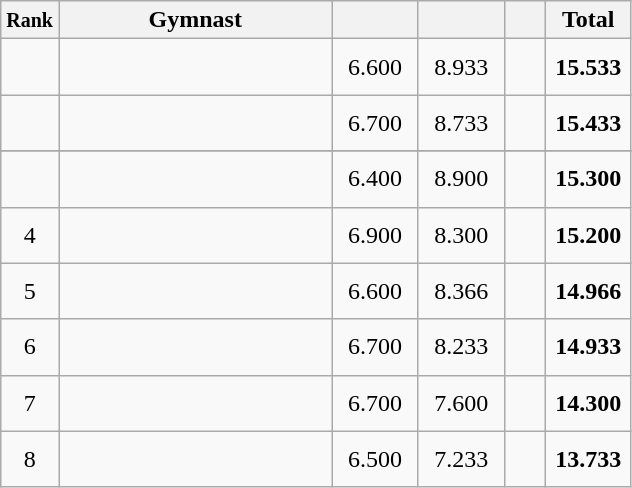<table style="text-align:center;" class="wikitable sortable">
<tr>
<th scope="col" style="width:15px;"><small>Rank</small></th>
<th scope="col" style="width:175px;">Gymnast</th>
<th scope="col" style="width:50px;"><small></small></th>
<th scope="col" style="width:50px;"><small></small></th>
<th scope="col" style="width:20px;"><small></small></th>
<th scope="col" style="width:50px;">Total</th>
</tr>
<tr>
<td scope="row" style="text-align:center"></td>
<td style="height:30px; text-align:left;"></td>
<td>6.600</td>
<td>8.933</td>
<td></td>
<td><strong>15.533</strong></td>
</tr>
<tr>
<td scope="row" style="text-align:center"></td>
<td style="height:30px; text-align:left;"></td>
<td>6.700</td>
<td>8.733</td>
<td></td>
<td><strong>15.433</strong></td>
</tr>
<tr>
</tr>
<tr>
<td scope="row" style="text-align:center"></td>
<td style="height:30px; text-align:left;"></td>
<td>6.400</td>
<td>8.900</td>
<td></td>
<td><strong>15.300</strong></td>
</tr>
<tr>
<td scope="row" style="text-align:center">4</td>
<td style="height:30px; text-align:left;"></td>
<td>6.900</td>
<td>8.300</td>
<td></td>
<td><strong>15.200</strong></td>
</tr>
<tr>
<td scope="row" style="text-align:center">5</td>
<td style="height:30px; text-align:left;"></td>
<td>6.600</td>
<td>8.366</td>
<td></td>
<td><strong>14.966</strong></td>
</tr>
<tr>
<td scope="row" style="text-align:center">6</td>
<td style="height:30px; text-align:left;"></td>
<td>6.700</td>
<td>8.233</td>
<td></td>
<td><strong>14.933</strong></td>
</tr>
<tr>
<td scope="row" style="text-align:center">7</td>
<td style="height:30px; text-align:left;"></td>
<td>6.700</td>
<td>7.600</td>
<td></td>
<td><strong>14.300</strong></td>
</tr>
<tr>
<td scope="row" style="text-align:center">8</td>
<td style="height:30px; text-align:left;"></td>
<td>6.500</td>
<td>7.233</td>
<td></td>
<td><strong>13.733</strong></td>
</tr>
</table>
